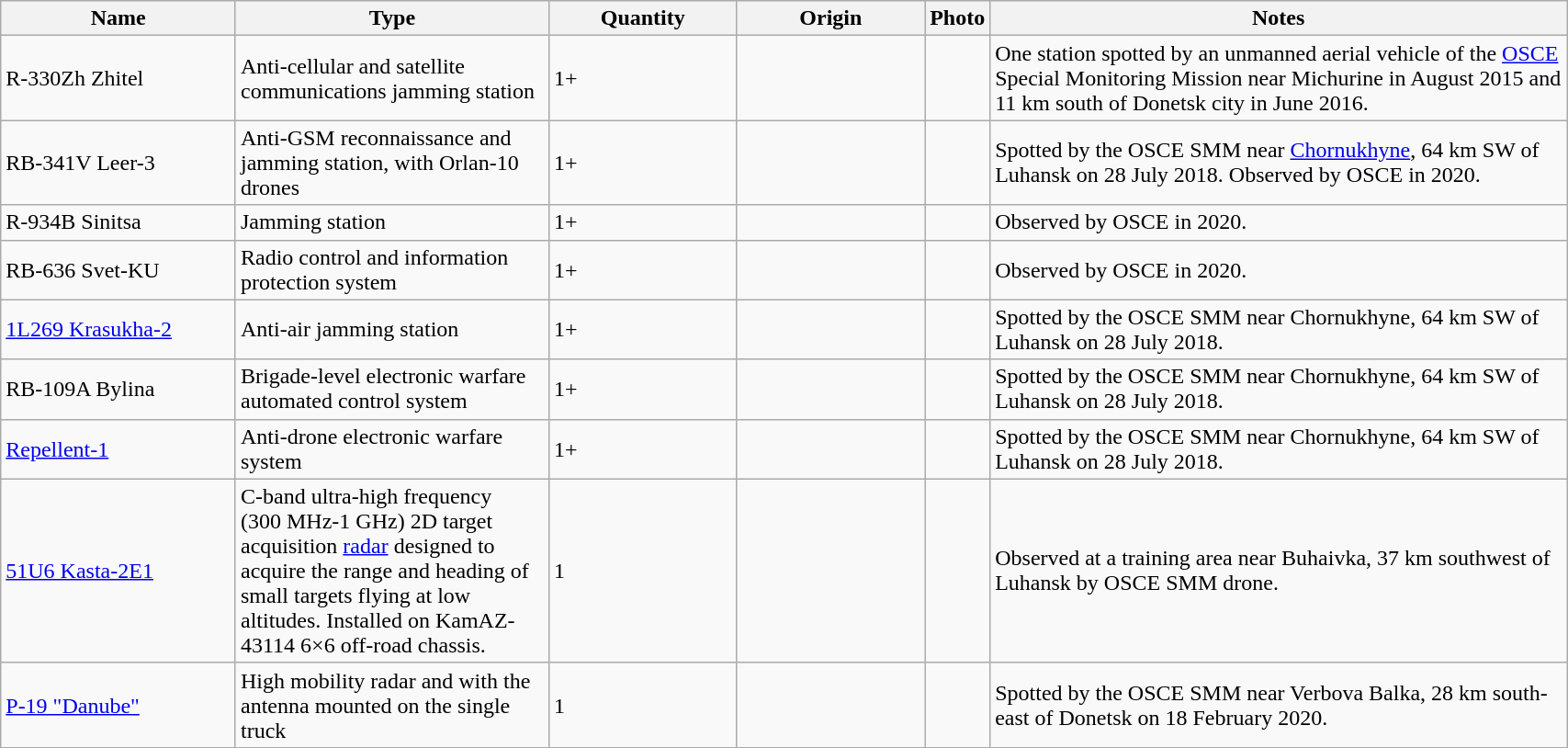<table class="wikitable" style="width:90%;">
<tr>
<th style="width:15%;">Name</th>
<th style="width:20%;">Type</th>
<th style="width:12%;">Quantity</th>
<th style="width:12%;">Origin</th>
<th>Photo</th>
<th>Notes</th>
</tr>
<tr>
<td>R-330Zh Zhitel</td>
<td>Anti-cellular and satellite communications jamming station</td>
<td>1+</td>
<td></td>
<td></td>
<td>One station spotted by an unmanned aerial vehicle of the <a href='#'>OSCE</a> Special Monitoring Mission near Michurine in August 2015 and 11 km south of Donetsk city in June 2016.</td>
</tr>
<tr>
<td>RB-341V Leer-3</td>
<td>Anti-GSM reconnaissance and jamming station, with Orlan-10 drones</td>
<td>1+</td>
<td></td>
<td></td>
<td>Spotted by the OSCE SMM near <a href='#'>Chornukhyne</a>, 64 km SW of Luhansk on 28 July 2018. Observed by OSCE in 2020.</td>
</tr>
<tr>
<td>R-934B Sinitsa</td>
<td>Jamming station</td>
<td>1+</td>
<td></td>
<td></td>
<td>Observed by OSCE in 2020.</td>
</tr>
<tr>
<td>RB-636 Svet-KU</td>
<td>Radio control and information protection system</td>
<td>1+</td>
<td></td>
<td></td>
<td>Observed by OSCE in 2020.</td>
</tr>
<tr>
<td><a href='#'>1L269 Krasukha-2</a></td>
<td>Anti-air jamming station</td>
<td>1+</td>
<td></td>
<td></td>
<td>Spotted by the OSCE SMM near Chornukhyne, 64 km SW of Luhansk on 28 July 2018.</td>
</tr>
<tr>
<td>RB-109A Bylina</td>
<td>Brigade-level electronic warfare automated control system</td>
<td>1+</td>
<td></td>
<td></td>
<td>Spotted by the OSCE SMM near Chornukhyne, 64 km SW of Luhansk on 28 July 2018.</td>
</tr>
<tr>
<td><a href='#'>Repellent-1</a></td>
<td>Anti-drone electronic warfare system</td>
<td>1+</td>
<td></td>
<td></td>
<td>Spotted by the OSCE SMM near Chornukhyne, 64 km SW of Luhansk on 28 July 2018.</td>
</tr>
<tr>
<td><a href='#'>51U6 Kasta-2E1</a></td>
<td>C-band ultra-high frequency (300 MHz-1 GHz) 2D target acquisition <a href='#'>radar</a> designed to acquire the range and heading of small targets flying at low altitudes. Installed on KamAZ-43114 6×6 off-road chassis.</td>
<td>1</td>
<td></td>
<td></td>
<td>Observed at a training area near Buhaivka, 37 km southwest of Luhansk by OSCE SMM drone.</td>
</tr>
<tr>
<td><a href='#'>P-19 "Danube"</a></td>
<td>High mobility radar and with the antenna mounted on the single truck</td>
<td>1</td>
<td></td>
<td></td>
<td>Spotted by the OSCE SMM near Verbova Balka, 28 km south-east of Donetsk on 18 February 2020.</td>
</tr>
</table>
